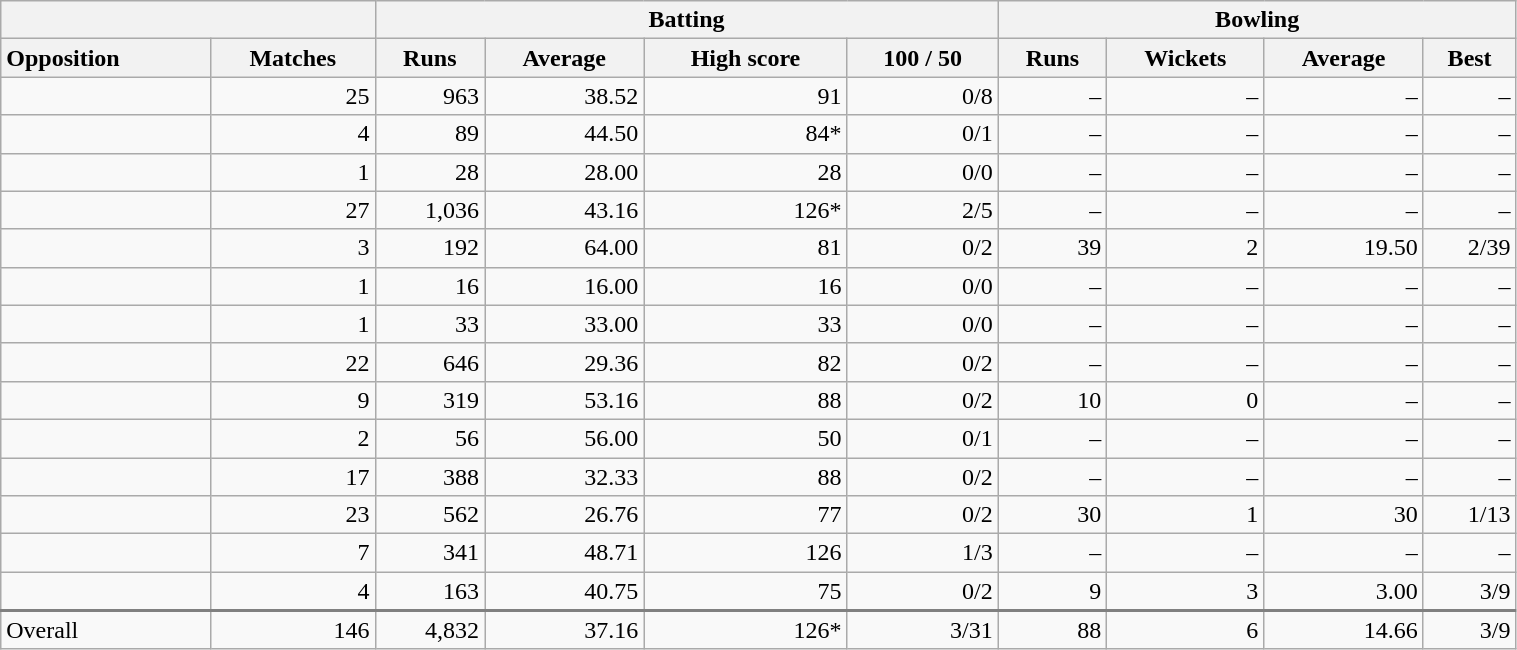<table class="wikitable" style="width:80%;">
<tr>
<th colspan=2> </th>
<th colspan=4>Batting</th>
<th colspan=4>Bowling</th>
</tr>
<tr>
<th style="text-align:left;">Opposition</th>
<th>Matches</th>
<th>Runs</th>
<th>Average</th>
<th>High score</th>
<th>100 / 50</th>
<th>Runs</th>
<th>Wickets</th>
<th>Average</th>
<th>Best</th>
</tr>
<tr style="text-align:right;">
<td style="text-align:left;"></td>
<td>25</td>
<td>963</td>
<td>38.52</td>
<td>91</td>
<td>0/8</td>
<td>–</td>
<td>–</td>
<td>–</td>
<td>–</td>
</tr>
<tr style="text-align:right;">
<td style="text-align:left;"></td>
<td>4</td>
<td>89</td>
<td>44.50</td>
<td>84*</td>
<td>0/1</td>
<td>–</td>
<td>–</td>
<td>–</td>
<td>–</td>
</tr>
<tr style="text-align:right;">
<td style="text-align:left;"></td>
<td>1</td>
<td>28</td>
<td>28.00</td>
<td>28</td>
<td>0/0</td>
<td>–</td>
<td>–</td>
<td>–</td>
<td>–</td>
</tr>
<tr style="text-align:right;">
<td style="text-align:left;"></td>
<td>27</td>
<td>1,036</td>
<td>43.16</td>
<td>126*</td>
<td>2/5</td>
<td>–</td>
<td>–</td>
<td>–</td>
<td>–</td>
</tr>
<tr style="text-align:right;">
<td style="text-align:left;"></td>
<td>3</td>
<td>192</td>
<td>64.00</td>
<td>81</td>
<td>0/2</td>
<td>39</td>
<td>2</td>
<td>19.50</td>
<td>2/39</td>
</tr>
<tr style="text-align:right;">
<td style="text-align:left;"></td>
<td>1</td>
<td>16</td>
<td>16.00</td>
<td>16</td>
<td>0/0</td>
<td>–</td>
<td>–</td>
<td>–</td>
<td>–</td>
</tr>
<tr style="text-align:right;">
<td style="text-align:left;"></td>
<td>1</td>
<td>33</td>
<td>33.00</td>
<td>33</td>
<td>0/0</td>
<td>–</td>
<td>–</td>
<td>–</td>
<td>–</td>
</tr>
<tr style="text-align:right;">
<td style="text-align:left;"></td>
<td>22</td>
<td>646</td>
<td>29.36</td>
<td>82</td>
<td>0/2</td>
<td>–</td>
<td>–</td>
<td>–</td>
<td>–</td>
</tr>
<tr style="text-align:right;">
<td style="text-align:left;"></td>
<td>9</td>
<td>319</td>
<td>53.16</td>
<td>88</td>
<td>0/2</td>
<td>10</td>
<td>0</td>
<td>–</td>
<td>–</td>
</tr>
<tr style="text-align:right;">
<td style="text-align:left;"></td>
<td>2</td>
<td>56</td>
<td>56.00</td>
<td>50</td>
<td>0/1</td>
<td>–</td>
<td>–</td>
<td>–</td>
<td>–</td>
</tr>
<tr style="text-align:right;">
<td style="text-align:left;"></td>
<td>17</td>
<td>388</td>
<td>32.33</td>
<td>88</td>
<td>0/2</td>
<td>–</td>
<td>–</td>
<td>–</td>
<td>–</td>
</tr>
<tr style="text-align:right;">
<td style="text-align:left;"></td>
<td>23</td>
<td>562</td>
<td>26.76</td>
<td>77</td>
<td>0/2</td>
<td>30</td>
<td>1</td>
<td>30</td>
<td>1/13</td>
</tr>
<tr style="text-align:right;">
<td style="text-align:left;"></td>
<td>7</td>
<td>341</td>
<td>48.71</td>
<td>126</td>
<td>1/3</td>
<td>–</td>
<td>–</td>
<td>–</td>
<td>–</td>
</tr>
<tr style="text-align:right;">
<td style="text-align:left;"></td>
<td>4</td>
<td>163</td>
<td>40.75</td>
<td>75</td>
<td>0/2</td>
<td>9</td>
<td>3</td>
<td>3.00</td>
<td>3/9</td>
</tr>
<tr style="text-align:right; border-top:solid 2px gray;">
<td style="text-align:left;">Overall</td>
<td>146</td>
<td>4,832</td>
<td>37.16</td>
<td>126*</td>
<td>3/31</td>
<td>88</td>
<td>6</td>
<td>14.66</td>
<td>3/9</td>
</tr>
</table>
